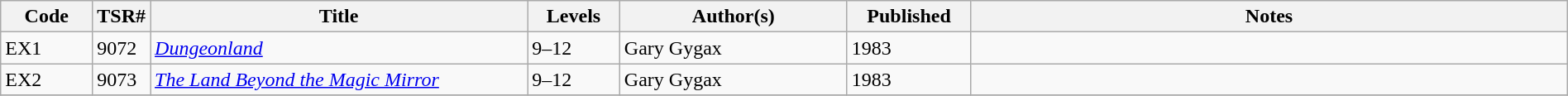<table class="wikitable" style="width: 100%">
<tr>
<th scope="col" style="width: 6%;">Code</th>
<th>TSR#</th>
<th scope="col" style="width: 25%;">Title</th>
<th scope="col" style="width: 6%;">Levels</th>
<th scope="col" style="width: 15%;">Author(s)</th>
<th scope="col" style="width: 8%;">Published</th>
<th scope="col" style="width: 40%;">Notes</th>
</tr>
<tr>
<td>EX1</td>
<td>9072</td>
<td><em><a href='#'>Dungeonland</a></em></td>
<td>9–12</td>
<td>Gary Gygax</td>
<td>1983</td>
<td></td>
</tr>
<tr>
<td>EX2</td>
<td>9073</td>
<td><em><a href='#'>The Land Beyond the Magic Mirror</a></em></td>
<td>9–12</td>
<td>Gary Gygax</td>
<td>1983</td>
<td></td>
</tr>
<tr>
</tr>
</table>
